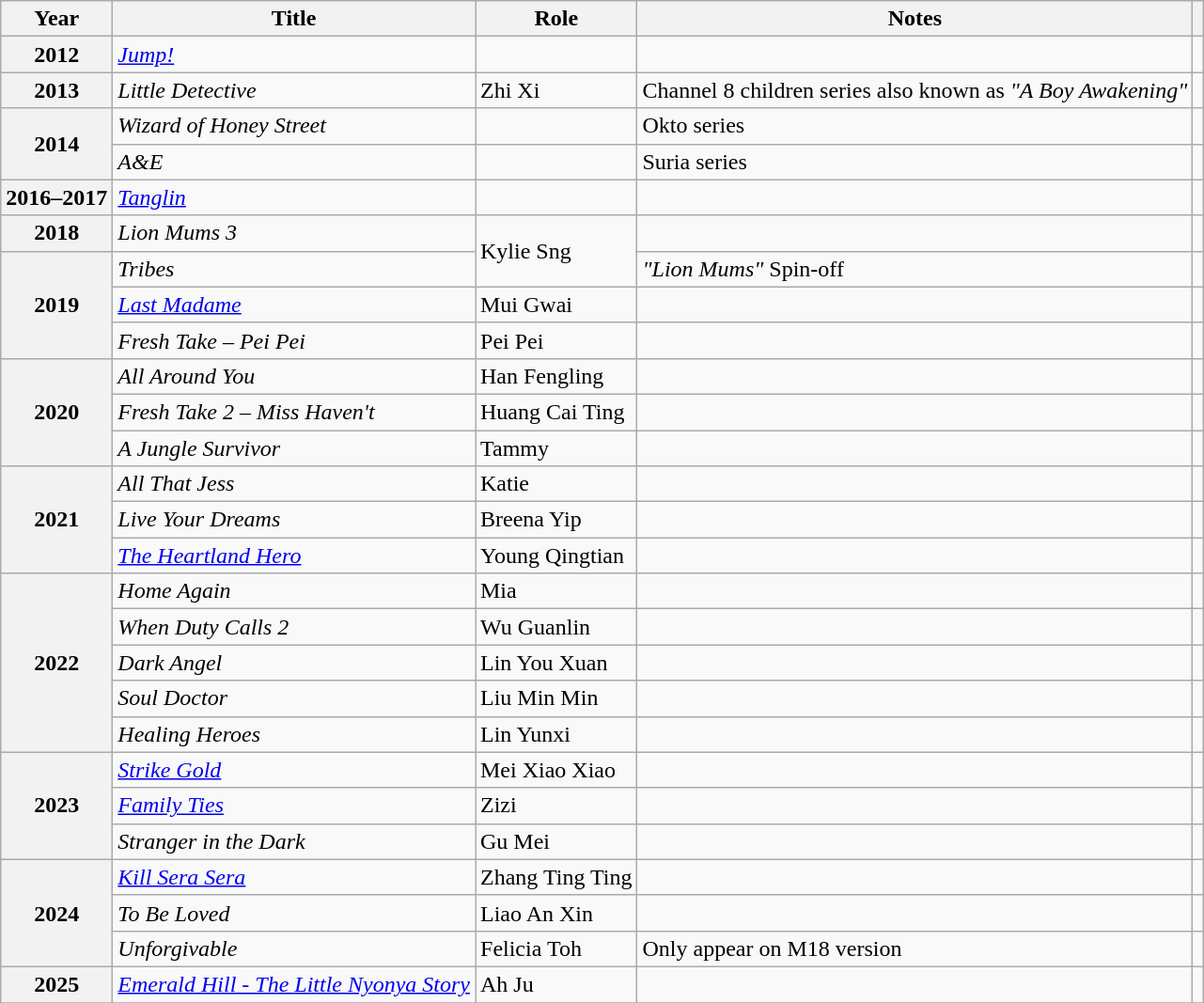<table class="wikitable sortable plainrowheaders">
<tr>
<th scope="col">Year</th>
<th scope="col">Title</th>
<th scope="col">Role</th>
<th scope="col" class="unsortable">Notes</th>
<th scope="col" class="unsortable"></th>
</tr>
<tr>
<th scope="row">2012</th>
<td><em><a href='#'>Jump!</a></em></td>
<td></td>
<td></td>
<td></td>
</tr>
<tr>
<th scope="row">2013</th>
<td><em>Little Detective</em></td>
<td>Zhi Xi</td>
<td>Channel 8 children series also known as <em>"A Boy Awakening"</em></td>
<td></td>
</tr>
<tr>
<th rowspan="2" scope="row">2014</th>
<td><em>Wizard of Honey Street</em></td>
<td></td>
<td>Okto series</td>
<td></td>
</tr>
<tr>
<td><em>A&E</em></td>
<td></td>
<td>Suria series</td>
<td></td>
</tr>
<tr>
<th rowspan="1" scope="row">2016–2017</th>
<td><em><a href='#'>Tanglin</a></em></td>
<td></td>
<td></td>
<td></td>
</tr>
<tr>
<th rowspan="1" scope="row">2018</th>
<td><em>Lion Mums 3 </em></td>
<td rowspan="2">Kylie Sng</td>
<td></td>
<td></td>
</tr>
<tr>
<th rowspan="3" scope="row">2019</th>
<td><em>Tribes</em></td>
<td><em>"Lion Mums"</em> Spin-off</td>
<td></td>
</tr>
<tr>
<td><em><a href='#'>Last Madame</a></em></td>
<td>Mui Gwai</td>
<td></td>
<td></td>
</tr>
<tr>
<td><em>Fresh Take – Pei Pei</em></td>
<td>Pei Pei</td>
<td></td>
<td></td>
</tr>
<tr>
<th rowspan="3" scope="row">2020</th>
<td><em>All Around You</em></td>
<td>Han Fengling</td>
<td></td>
<td></td>
</tr>
<tr>
<td><em>Fresh Take 2 – Miss Haven't</em></td>
<td>Huang Cai Ting</td>
<td></td>
<td></td>
</tr>
<tr>
<td><em>A Jungle Survivor</em></td>
<td>Tammy</td>
<td></td>
<td></td>
</tr>
<tr>
<th rowspan="3" scope="row">2021</th>
<td><em>All That Jess</em></td>
<td>Katie</td>
<td></td>
<td></td>
</tr>
<tr>
<td><em>Live Your Dreams</em></td>
<td>Breena Yip</td>
<td></td>
<td></td>
</tr>
<tr>
<td><em><a href='#'>The Heartland Hero</a></em></td>
<td>Young Qingtian</td>
<td></td>
<td></td>
</tr>
<tr>
<th rowspan="5" scope="row">2022</th>
<td><em>Home Again</em></td>
<td>Mia</td>
<td></td>
<td></td>
</tr>
<tr>
<td><em>When Duty Calls 2</em></td>
<td>Wu Guanlin</td>
<td></td>
<td></td>
</tr>
<tr>
<td><em>Dark Angel</em></td>
<td>Lin You Xuan</td>
<td></td>
<td></td>
</tr>
<tr>
<td><em>Soul Doctor</em></td>
<td>Liu Min Min</td>
<td></td>
<td></td>
</tr>
<tr>
<td><em>Healing Heroes</em></td>
<td>Lin Yunxi</td>
<td></td>
<td></td>
</tr>
<tr>
<th rowspan="3" scope="row">2023</th>
<td><em><a href='#'>Strike Gold</a></em></td>
<td>Mei Xiao Xiao</td>
<td></td>
<td></td>
</tr>
<tr>
<td><em><a href='#'>Family Ties</a></em></td>
<td>Zizi</td>
<td></td>
<td></td>
</tr>
<tr>
<td><em>Stranger in the Dark</em></td>
<td>Gu Mei</td>
<td></td>
<td></td>
</tr>
<tr>
<th rowspan="3" scope="row">2024</th>
<td><em><a href='#'>Kill Sera Sera</a></em></td>
<td>Zhang Ting Ting</td>
<td></td>
<td></td>
</tr>
<tr>
<td><em>To Be Loved</em></td>
<td>Liao An Xin</td>
<td></td>
<td></td>
</tr>
<tr>
<td><em>Unforgivable</em></td>
<td>Felicia Toh</td>
<td>Only appear on M18 version</td>
<td></td>
</tr>
<tr>
<th scope="row">2025</th>
<td><em><a href='#'>Emerald Hill - The Little Nyonya Story</a></em></td>
<td>Ah Ju</td>
<td></td>
<td></td>
</tr>
<tr>
</tr>
</table>
